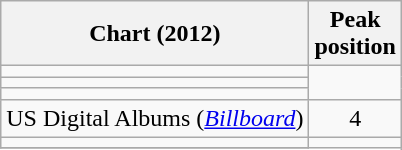<table class="wikitable sortable plainrowheaders">
<tr>
<th align="center">Chart (2012)</th>
<th align="center">Peak<br>position</th>
</tr>
<tr>
<td></td>
</tr>
<tr>
<td></td>
</tr>
<tr>
<td></td>
</tr>
<tr>
<td>US Digital Albums (<em><a href='#'>Billboard</a></em>)</td>
<td align="center">4</td>
</tr>
<tr>
<td></td>
</tr>
<tr>
</tr>
</table>
